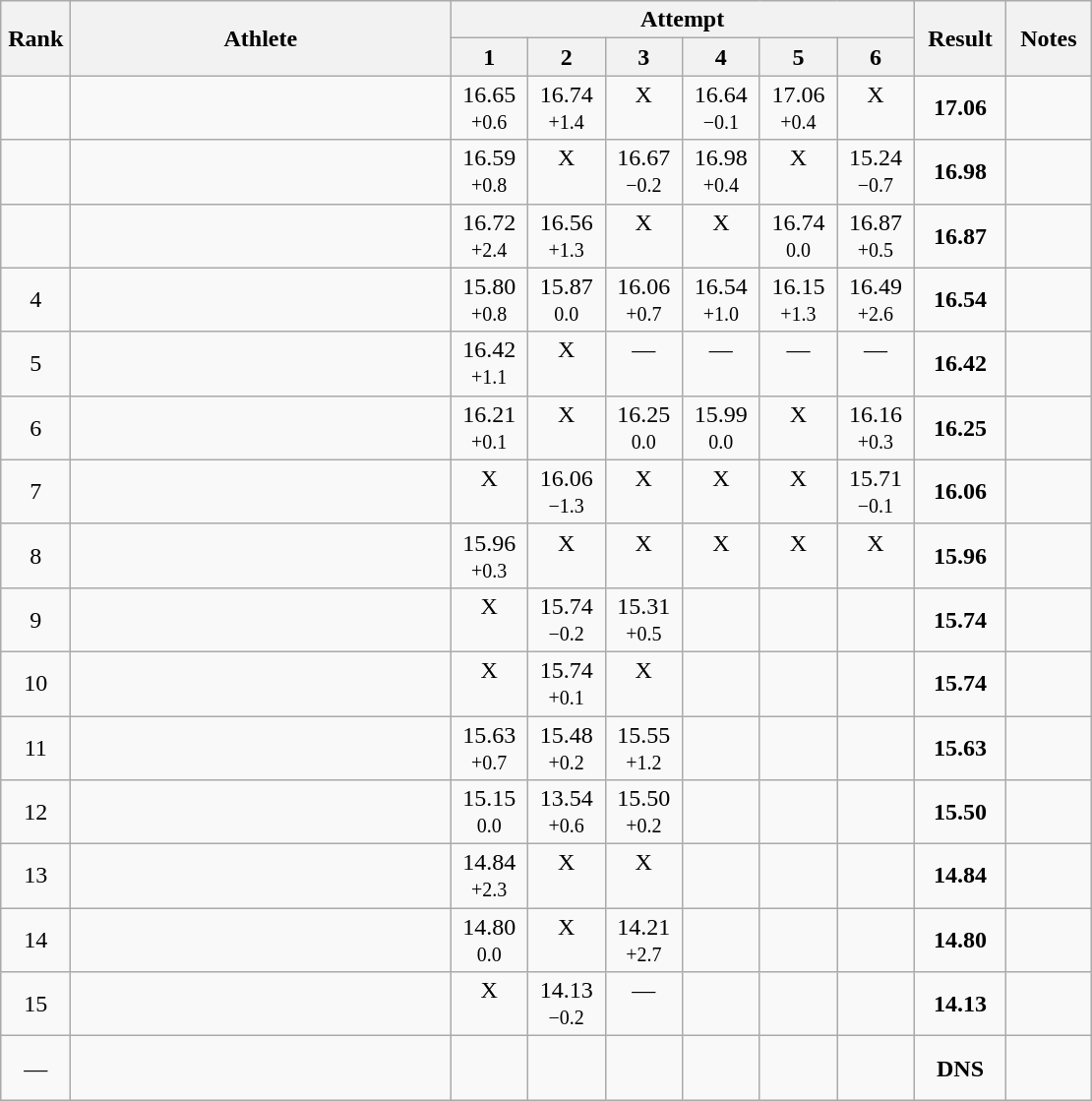<table class="wikitable" style="text-align:center">
<tr>
<th rowspan=2 width=40>Rank</th>
<th rowspan=2 width=250>Athlete</th>
<th colspan=6>Attempt</th>
<th rowspan=2 width=55>Result</th>
<th rowspan=2 width=50>Notes</th>
</tr>
<tr>
<th width=45>1</th>
<th width=45>2</th>
<th width=45>3</th>
<th width=45>4</th>
<th width=45>5</th>
<th width=45>6</th>
</tr>
<tr>
<td></td>
<td align=left></td>
<td>16.65<br><small>+0.6</small></td>
<td>16.74<br><small>+1.4</small></td>
<td>X<br> </td>
<td>16.64<br><small>−0.1</small></td>
<td>17.06<br><small>+0.4</small></td>
<td>X<br> </td>
<td><strong>17.06</strong></td>
<td></td>
</tr>
<tr>
<td></td>
<td align=left></td>
<td>16.59<br><small>+0.8</small></td>
<td>X<br> </td>
<td>16.67<br><small>−0.2</small></td>
<td>16.98<br><small>+0.4</small></td>
<td>X<br> </td>
<td>15.24<br><small>−0.7</small></td>
<td><strong>16.98</strong></td>
<td></td>
</tr>
<tr>
<td></td>
<td align=left></td>
<td>16.72<br><small>+2.4</small></td>
<td>16.56<br><small>+1.3</small></td>
<td>X<br> </td>
<td>X<br> </td>
<td>16.74<br><small>0.0</small></td>
<td>16.87<br><small>+0.5</small></td>
<td><strong>16.87</strong></td>
<td></td>
</tr>
<tr>
<td>4</td>
<td align=left></td>
<td>15.80<br><small>+0.8</small></td>
<td>15.87<br><small>0.0</small></td>
<td>16.06<br><small>+0.7</small></td>
<td>16.54<br><small>+1.0</small></td>
<td>16.15<br><small>+1.3</small></td>
<td>16.49<br><small>+2.6</small></td>
<td><strong>16.54</strong></td>
<td></td>
</tr>
<tr>
<td>5</td>
<td align=left></td>
<td>16.42<br><small>+1.1</small></td>
<td>X<br> </td>
<td>—<br> </td>
<td>—<br> </td>
<td>—<br> </td>
<td>—<br> </td>
<td><strong>16.42</strong></td>
<td></td>
</tr>
<tr>
<td>6</td>
<td align=left></td>
<td>16.21<br><small>+0.1</small></td>
<td>X<br> </td>
<td>16.25<br><small>0.0</small></td>
<td>15.99<br><small>0.0</small></td>
<td>X<br> </td>
<td>16.16<br><small>+0.3</small></td>
<td><strong>16.25</strong></td>
<td></td>
</tr>
<tr>
<td>7</td>
<td align=left></td>
<td>X<br> </td>
<td>16.06<br><small>−1.3</small></td>
<td>X<br> </td>
<td>X<br> </td>
<td>X<br> </td>
<td>15.71<br><small>−0.1</small></td>
<td><strong>16.06</strong></td>
<td></td>
</tr>
<tr>
<td>8</td>
<td align=left></td>
<td>15.96<br><small>+0.3</small></td>
<td>X<br> </td>
<td>X<br> </td>
<td>X<br> </td>
<td>X<br> </td>
<td>X<br> </td>
<td><strong>15.96</strong></td>
<td></td>
</tr>
<tr>
<td>9</td>
<td align=left></td>
<td>X<br> </td>
<td>15.74<br><small>−0.2</small></td>
<td>15.31<br><small>+0.5</small></td>
<td></td>
<td></td>
<td></td>
<td><strong>15.74</strong></td>
<td></td>
</tr>
<tr>
<td>10</td>
<td align=left></td>
<td>X<br> </td>
<td>15.74<br><small>+0.1</small></td>
<td>X<br> </td>
<td></td>
<td></td>
<td></td>
<td><strong>15.74</strong></td>
<td></td>
</tr>
<tr>
<td>11</td>
<td align=left></td>
<td>15.63<br><small>+0.7</small></td>
<td>15.48<br><small>+0.2</small></td>
<td>15.55<br><small>+1.2</small></td>
<td></td>
<td></td>
<td></td>
<td><strong>15.63</strong></td>
<td></td>
</tr>
<tr>
<td>12</td>
<td align=left></td>
<td>15.15<br><small>0.0</small></td>
<td>13.54<br><small>+0.6</small></td>
<td>15.50<br><small>+0.2</small></td>
<td></td>
<td></td>
<td></td>
<td><strong>15.50</strong></td>
<td></td>
</tr>
<tr>
<td>13</td>
<td align=left></td>
<td>14.84<br><small>+2.3</small></td>
<td>X<br> </td>
<td>X<br> </td>
<td></td>
<td></td>
<td></td>
<td><strong>14.84</strong></td>
<td></td>
</tr>
<tr>
<td>14</td>
<td align=left></td>
<td>14.80<br><small>0.0</small></td>
<td>X<br> </td>
<td>14.21<br><small>+2.7</small></td>
<td></td>
<td></td>
<td></td>
<td><strong>14.80</strong></td>
<td></td>
</tr>
<tr>
<td>15</td>
<td align=left></td>
<td>X<br> </td>
<td>14.13<br><small>−0.2</small></td>
<td>—<br> </td>
<td></td>
<td></td>
<td></td>
<td><strong>14.13</strong></td>
<td></td>
</tr>
<tr>
<td>—</td>
<td align=left></td>
<td> <br> </td>
<td></td>
<td></td>
<td></td>
<td></td>
<td></td>
<td><strong>DNS</strong></td>
<td></td>
</tr>
</table>
